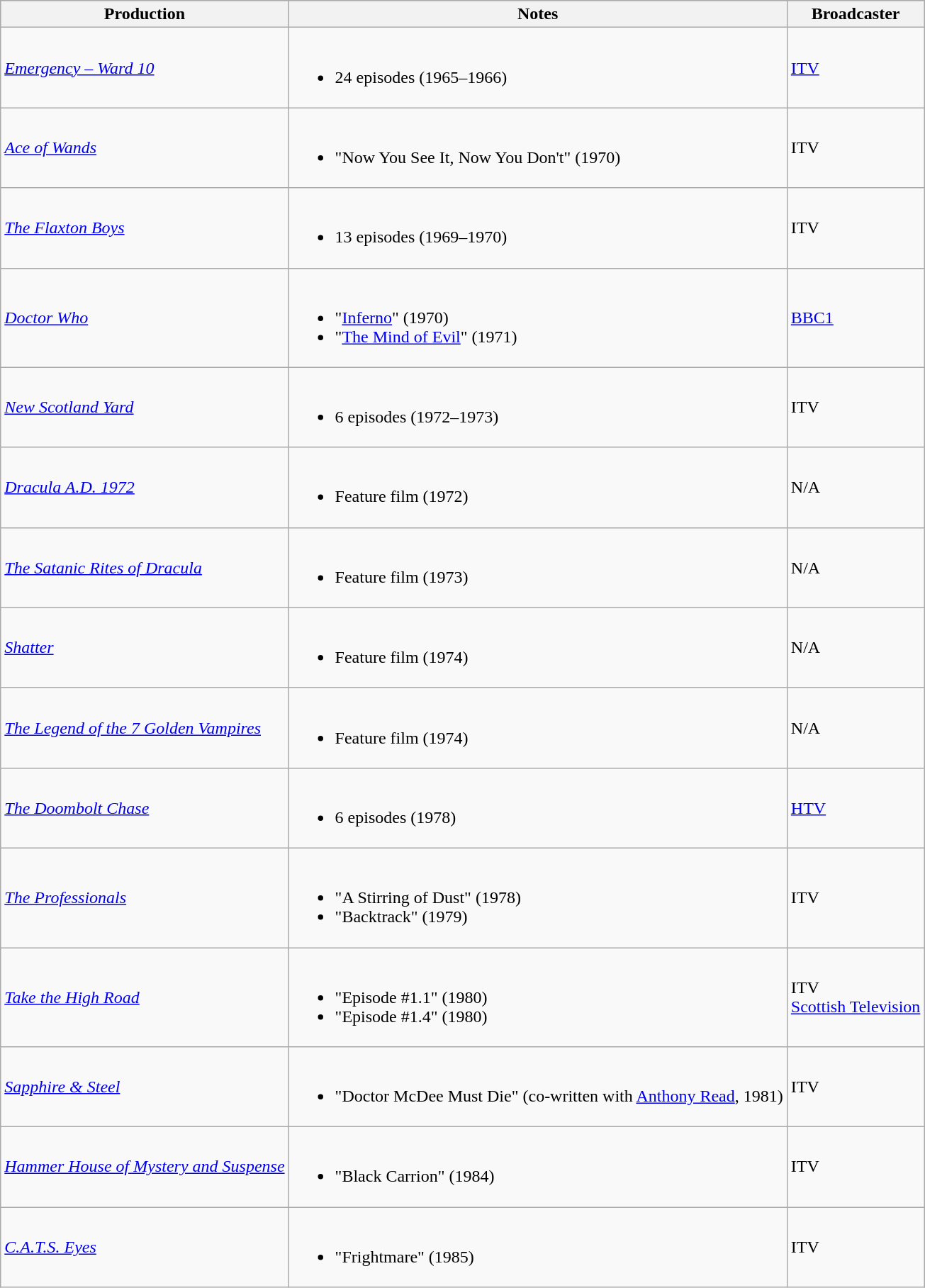<table class="wikitable">
<tr style="background:#ccc; text-align:center;">
<th>Production</th>
<th>Notes</th>
<th>Broadcaster</th>
</tr>
<tr>
<td><em><a href='#'>Emergency – Ward 10</a></em></td>
<td><br><ul><li>24 episodes (1965–1966)</li></ul></td>
<td><a href='#'>ITV</a></td>
</tr>
<tr>
<td><em><a href='#'>Ace of Wands</a></em></td>
<td><br><ul><li>"Now You See It, Now You Don't" (1970)</li></ul></td>
<td>ITV</td>
</tr>
<tr>
<td><em><a href='#'>The Flaxton Boys</a></em></td>
<td><br><ul><li>13 episodes (1969–1970)</li></ul></td>
<td>ITV</td>
</tr>
<tr>
<td><em><a href='#'>Doctor Who</a></em></td>
<td><br><ul><li>"<a href='#'>Inferno</a>" (1970)</li><li>"<a href='#'>The Mind of Evil</a>" (1971)</li></ul></td>
<td><a href='#'>BBC1</a></td>
</tr>
<tr>
<td><em><a href='#'>New Scotland Yard</a></em></td>
<td><br><ul><li>6 episodes (1972–1973)</li></ul></td>
<td>ITV</td>
</tr>
<tr>
<td><em><a href='#'>Dracula A.D. 1972</a></em></td>
<td><br><ul><li>Feature film (1972)</li></ul></td>
<td>N/A</td>
</tr>
<tr>
<td><em><a href='#'>The Satanic Rites of Dracula</a></em></td>
<td><br><ul><li>Feature film (1973)</li></ul></td>
<td>N/A</td>
</tr>
<tr>
<td><em><a href='#'>Shatter</a></em></td>
<td><br><ul><li>Feature film (1974)</li></ul></td>
<td>N/A</td>
</tr>
<tr>
<td><em><a href='#'>The Legend of the 7 Golden Vampires</a></em></td>
<td><br><ul><li>Feature film (1974)</li></ul></td>
<td>N/A</td>
</tr>
<tr>
<td><em><a href='#'>The Doombolt Chase</a></em></td>
<td><br><ul><li>6 episodes (1978)</li></ul></td>
<td><a href='#'>HTV</a></td>
</tr>
<tr>
<td><em><a href='#'>The Professionals</a></em></td>
<td><br><ul><li>"A Stirring of Dust" (1978)</li><li>"Backtrack" (1979)</li></ul></td>
<td>ITV</td>
</tr>
<tr>
<td><em><a href='#'>Take the High Road</a></em></td>
<td><br><ul><li>"Episode #1.1" (1980)</li><li>"Episode #1.4" (1980)</li></ul></td>
<td>ITV<br><a href='#'>Scottish Television</a></td>
</tr>
<tr>
<td><em><a href='#'>Sapphire & Steel</a></em></td>
<td><br><ul><li>"Doctor McDee Must Die" (co-written with <a href='#'>Anthony Read</a>, 1981)</li></ul></td>
<td>ITV</td>
</tr>
<tr>
<td><em><a href='#'>Hammer House of Mystery and Suspense</a></em></td>
<td><br><ul><li>"Black Carrion" (1984)</li></ul></td>
<td>ITV</td>
</tr>
<tr>
<td><em><a href='#'>C.A.T.S. Eyes</a></em></td>
<td><br><ul><li>"Frightmare" (1985)</li></ul></td>
<td>ITV</td>
</tr>
</table>
